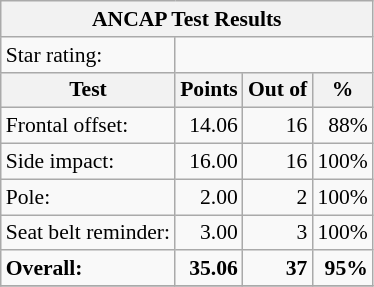<table class="wikitable" style="font-size: 90%">
<tr>
<th colspan="4">ANCAP Test Results</th>
</tr>
<tr>
<td>Star rating:</td>
<td colspan="3" align="center">    </td>
</tr>
<tr>
<th>Test</th>
<th>Points</th>
<th>Out of</th>
<th>%</th>
</tr>
<tr>
<td>Frontal offset:</td>
<td align="right">14.06</td>
<td align="right">16</td>
<td align="right">88%</td>
</tr>
<tr>
<td>Side impact:</td>
<td align="right">16.00</td>
<td align="right">16</td>
<td align="right">100%</td>
</tr>
<tr>
<td>Pole:</td>
<td align="right">2.00</td>
<td align="right">2</td>
<td align="right">100%</td>
</tr>
<tr>
<td>Seat belt reminder:</td>
<td align="right">3.00</td>
<td align="right">3</td>
<td align="right">100%</td>
</tr>
<tr style="font-weight: bold">
<td>Overall:</td>
<td align="right">35.06</td>
<td align="right">37</td>
<td align="right">95%</td>
</tr>
<tr>
</tr>
</table>
